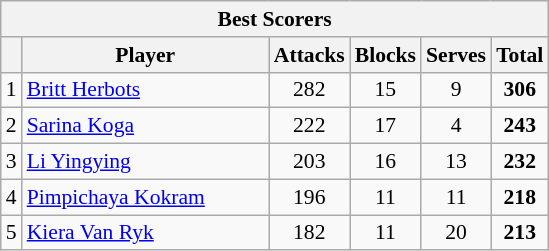<table class="wikitable sortable" style=font-size:90%>
<tr>
<th colspan=6>Best Scorers</th>
</tr>
<tr>
<th></th>
<th width=158>Player</th>
<th width=20>Attacks</th>
<th width=20>Blocks</th>
<th width=20>Serves</th>
<th width=20>Total</th>
</tr>
<tr>
<td>1</td>
<td> <a href='#'>Britt Herbots</a></td>
<td align=center>282</td>
<td align=center>15</td>
<td align=center>9</td>
<td align=center><strong>306</strong></td>
</tr>
<tr>
<td>2</td>
<td> <a href='#'>Sarina Koga</a></td>
<td align=center>222</td>
<td align=center>17</td>
<td align=center>4</td>
<td align=center><strong>243</strong></td>
</tr>
<tr>
<td>3</td>
<td> <a href='#'>Li Yingying</a></td>
<td align=center>203</td>
<td align=center>16</td>
<td align=center>13</td>
<td align=center><strong>232</strong></td>
</tr>
<tr>
<td>4</td>
<td> <a href='#'>Pimpichaya Kokram</a></td>
<td align=center>196</td>
<td align=center>11</td>
<td align=center>11</td>
<td align=center><strong>218</strong></td>
</tr>
<tr>
<td>5</td>
<td> <a href='#'>Kiera Van Ryk</a></td>
<td align=center>182</td>
<td align=center>11</td>
<td align=center>20</td>
<td align=center><strong>213</strong></td>
</tr>
</table>
